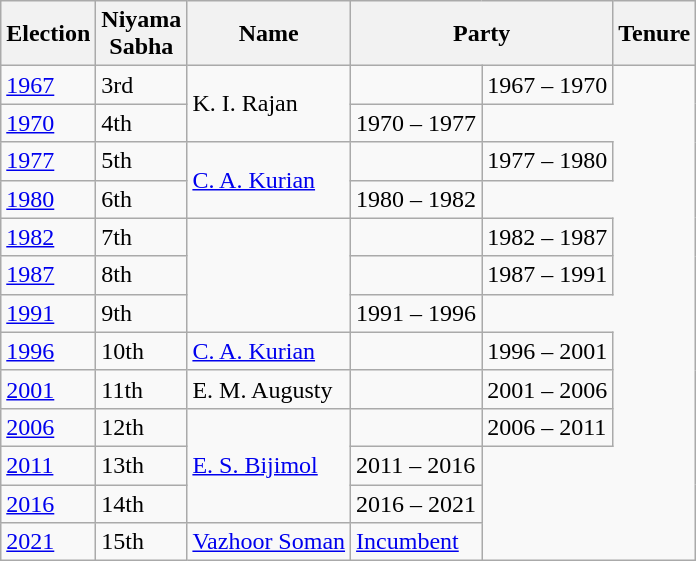<table class="wikitable sortable">
<tr>
<th>Election</th>
<th>Niyama<br>Sabha</th>
<th>Name</th>
<th colspan="2">Party</th>
<th>Tenure</th>
</tr>
<tr>
<td><a href='#'>1967</a></td>
<td>3rd</td>
<td rowspan="2">K. I. Rajan</td>
<td></td>
<td>1967 – 1970</td>
</tr>
<tr>
<td><a href='#'>1970</a></td>
<td>4th</td>
<td>1970 – 1977</td>
</tr>
<tr>
<td><a href='#'>1977</a></td>
<td>5th</td>
<td rowspan="2"><a href='#'>C. A. Kurian</a></td>
<td></td>
<td>1977 – 1980</td>
</tr>
<tr>
<td><a href='#'>1980</a></td>
<td>6th</td>
<td>1980 – 1982</td>
</tr>
<tr>
<td><a href='#'>1982</a></td>
<td>7th</td>
<td rowspan="3"></td>
<td></td>
<td>1982 – 1987</td>
</tr>
<tr>
<td><a href='#'>1987</a></td>
<td>8th</td>
<td></td>
<td>1987 – 1991</td>
</tr>
<tr>
<td><a href='#'>1991</a></td>
<td>9th</td>
<td>1991 – 1996</td>
</tr>
<tr>
<td><a href='#'>1996</a></td>
<td>10th</td>
<td><a href='#'>C. A. Kurian</a></td>
<td></td>
<td>1996 – 2001</td>
</tr>
<tr>
<td><a href='#'>2001</a></td>
<td>11th</td>
<td>E. M. Augusty</td>
<td></td>
<td>2001 – 2006</td>
</tr>
<tr>
<td><a href='#'>2006</a></td>
<td>12th</td>
<td rowspan="3"><a href='#'>E. S. Bijimol</a></td>
<td></td>
<td>2006 – 2011</td>
</tr>
<tr>
<td><a href='#'>2011</a></td>
<td>13th</td>
<td>2011 – 2016</td>
</tr>
<tr>
<td><a href='#'>2016</a></td>
<td>14th</td>
<td>2016 – 2021</td>
</tr>
<tr>
<td><a href='#'>2021</a></td>
<td>15th</td>
<td><a href='#'>Vazhoor Soman</a></td>
<td><a href='#'>Incumbent</a></td>
</tr>
</table>
